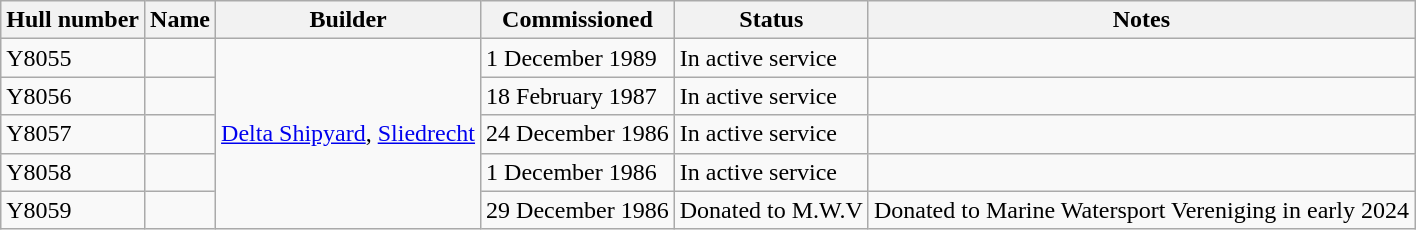<table class="wikitable">
<tr>
<th>Hull number</th>
<th>Name</th>
<th>Builder</th>
<th>Commissioned</th>
<th>Status</th>
<th>Notes</th>
</tr>
<tr>
<td>Y8055</td>
<td></td>
<td rowspan=5 align=center><a href='#'>Delta Shipyard</a>, <a href='#'>Sliedrecht</a></td>
<td>1 December 1989</td>
<td>In active service</td>
<td></td>
</tr>
<tr>
<td>Y8056</td>
<td></td>
<td>18 February 1987</td>
<td>In active service</td>
<td></td>
</tr>
<tr>
<td>Y8057</td>
<td></td>
<td>24 December 1986</td>
<td>In active service</td>
<td></td>
</tr>
<tr>
<td>Y8058</td>
<td></td>
<td>1 December 1986</td>
<td>In active service</td>
<td></td>
</tr>
<tr>
<td>Y8059</td>
<td></td>
<td>29 December 1986</td>
<td>Donated to M.W.V</td>
<td>Donated to Marine Watersport Vereniging in early 2024</td>
</tr>
</table>
